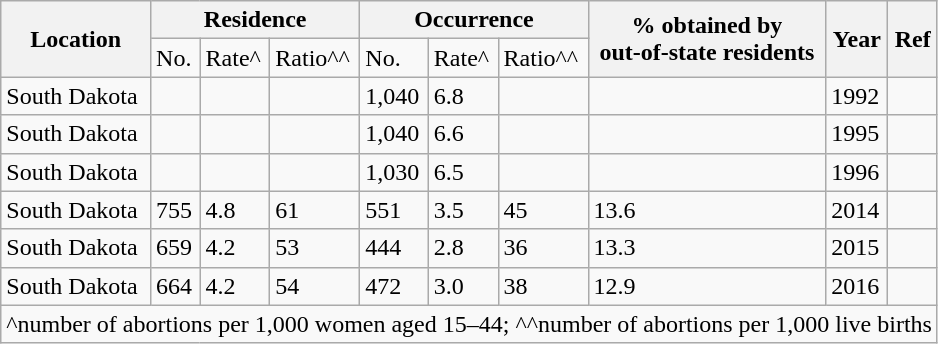<table class="wikitable">
<tr>
<th rowspan="2">Location</th>
<th colspan="3">Residence</th>
<th colspan="3">Occurrence</th>
<th rowspan="2">% obtained by<br>out-of-state residents</th>
<th rowspan="2">Year</th>
<th rowspan="2">Ref</th>
</tr>
<tr>
<td>No.</td>
<td>Rate^</td>
<td>Ratio^^</td>
<td>No.</td>
<td>Rate^</td>
<td>Ratio^^</td>
</tr>
<tr>
<td>South Dakota</td>
<td></td>
<td></td>
<td></td>
<td>1,040</td>
<td>6.8</td>
<td></td>
<td></td>
<td>1992</td>
<td></td>
</tr>
<tr>
<td>South Dakota</td>
<td></td>
<td></td>
<td></td>
<td>1,040</td>
<td>6.6</td>
<td></td>
<td></td>
<td>1995</td>
<td></td>
</tr>
<tr>
<td>South Dakota</td>
<td></td>
<td></td>
<td></td>
<td>1,030</td>
<td>6.5</td>
<td></td>
<td></td>
<td>1996</td>
<td></td>
</tr>
<tr>
<td>South Dakota</td>
<td>755</td>
<td>4.8</td>
<td>61</td>
<td>551</td>
<td>3.5</td>
<td>45</td>
<td>13.6</td>
<td>2014</td>
<td></td>
</tr>
<tr>
<td>South Dakota</td>
<td>659</td>
<td>4.2</td>
<td>53</td>
<td>444</td>
<td>2.8</td>
<td>36</td>
<td>13.3</td>
<td>2015</td>
<td></td>
</tr>
<tr>
<td>South Dakota</td>
<td>664</td>
<td>4.2</td>
<td>54</td>
<td>472</td>
<td>3.0</td>
<td>38</td>
<td>12.9</td>
<td>2016</td>
<td></td>
</tr>
<tr>
<td colspan="10">^number of abortions per 1,000 women aged 15–44; ^^number of abortions per 1,000 live births</td>
</tr>
</table>
